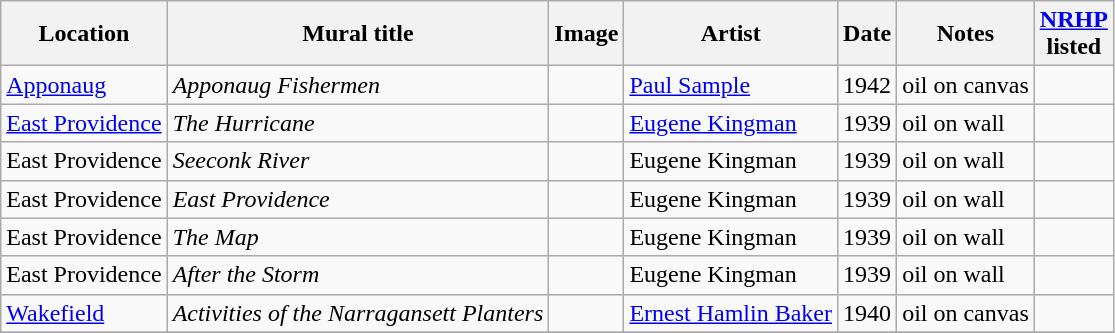<table class="wikitable sortable">
<tr>
<th>Location</th>
<th>Mural title</th>
<th>Image</th>
<th>Artist</th>
<th>Date</th>
<th>Notes</th>
<th><a href='#'>NRHP</a><br>listed</th>
</tr>
<tr>
<td><a href='#'>Apponaug</a></td>
<td><em>Apponaug Fishermen</em></td>
<td></td>
<td><a href='#'>Paul Sample</a></td>
<td>1942</td>
<td>oil on canvas</td>
<td></td>
</tr>
<tr>
<td><a href='#'>East Providence</a></td>
<td><em>The Hurricane</em></td>
<td></td>
<td><a href='#'>Eugene Kingman</a></td>
<td>1939</td>
<td>oil on wall</td>
<td></td>
</tr>
<tr>
<td>East Providence</td>
<td><em>Seeconk River</em></td>
<td></td>
<td>Eugene Kingman</td>
<td>1939</td>
<td>oil on wall</td>
<td></td>
</tr>
<tr>
<td>East Providence</td>
<td><em>East Providence</em></td>
<td></td>
<td>Eugene Kingman</td>
<td>1939</td>
<td>oil on wall</td>
<td></td>
</tr>
<tr>
<td>East Providence</td>
<td><em>The Map</em></td>
<td></td>
<td>Eugene Kingman</td>
<td>1939</td>
<td>oil on wall</td>
<td></td>
</tr>
<tr>
<td>East Providence</td>
<td><em>After the Storm</em></td>
<td></td>
<td>Eugene Kingman</td>
<td>1939</td>
<td>oil on wall</td>
<td></td>
</tr>
<tr>
<td><a href='#'>Wakefield</a></td>
<td><em>Activities of the Narragansett Planters</em></td>
<td></td>
<td><a href='#'>Ernest Hamlin Baker</a></td>
<td>1940</td>
<td>oil on canvas</td>
<td></td>
</tr>
<tr>
</tr>
</table>
